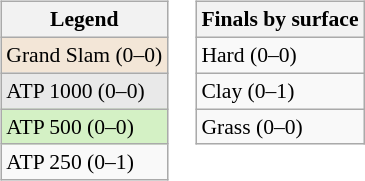<table>
<tr valign="top">
<td><br><table class=wikitable style="font-size:90%">
<tr>
<th>Legend</th>
</tr>
<tr style="background:#f3e6d7;">
<td>Grand Slam (0–0)</td>
</tr>
<tr style="background:#e9e9e9;">
<td>ATP 1000 (0–0)</td>
</tr>
<tr style="background:#d4f1c5;">
<td>ATP 500 (0–0)</td>
</tr>
<tr>
<td>ATP 250 (0–1)</td>
</tr>
</table>
</td>
<td><br><table class=wikitable style="font-size:90%">
<tr>
<th>Finals by surface</th>
</tr>
<tr>
<td>Hard (0–0)</td>
</tr>
<tr>
<td>Clay (0–1)</td>
</tr>
<tr>
<td>Grass (0–0)</td>
</tr>
</table>
</td>
</tr>
</table>
